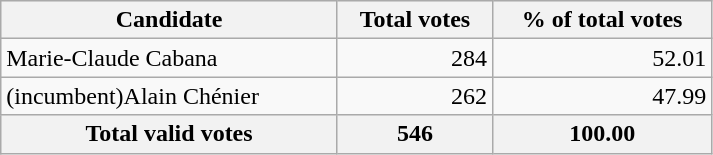<table style="width:475px;" class="wikitable">
<tr bgcolor="#EEEEEE">
<th align="left">Candidate</th>
<th align="right">Total votes</th>
<th align="right">% of total votes</th>
</tr>
<tr>
<td align="left">Marie-Claude Cabana</td>
<td align="right">284</td>
<td align="right">52.01</td>
</tr>
<tr>
<td align="left">(incumbent)Alain Chénier</td>
<td align="right">262</td>
<td align="right">47.99</td>
</tr>
<tr bgcolor="#EEEEEE">
<th align="left">Total valid votes</th>
<th align="right"><strong>546</strong></th>
<th align="right"><strong>100.00</strong></th>
</tr>
</table>
